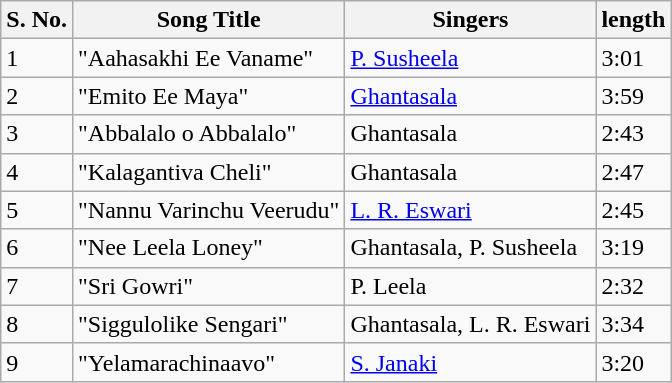<table class="wikitable">
<tr>
<th>S. No.</th>
<th>Song Title</th>
<th>Singers</th>
<th>length</th>
</tr>
<tr>
<td>1</td>
<td>"Aahasakhi Ee Vaname"</td>
<td><a href='#'>P. Susheela</a></td>
<td>3:01</td>
</tr>
<tr>
<td>2</td>
<td>"Emito Ee Maya"</td>
<td><a href='#'>Ghantasala</a></td>
<td>3:59</td>
</tr>
<tr>
<td>3</td>
<td>"Abbalalo o Abbalalo"</td>
<td>Ghantasala</td>
<td>2:43</td>
</tr>
<tr>
<td>4</td>
<td>"Kalagantiva Cheli"</td>
<td>Ghantasala</td>
<td>2:47</td>
</tr>
<tr>
<td>5</td>
<td>"Nannu Varinchu Veerudu"</td>
<td><a href='#'>L. R. Eswari</a></td>
<td>2:45</td>
</tr>
<tr>
<td>6</td>
<td>"Nee Leela Loney"</td>
<td>Ghantasala, P. Susheela</td>
<td>3:19</td>
</tr>
<tr>
<td>7</td>
<td>"Sri Gowri"</td>
<td>P. Leela</td>
<td>2:32</td>
</tr>
<tr>
<td>8</td>
<td>"Siggulolike Sengari"</td>
<td>Ghantasala, L. R. Eswari</td>
<td>3:34</td>
</tr>
<tr>
<td>9</td>
<td>"Yelamarachinaavo"</td>
<td><a href='#'>S. Janaki</a></td>
<td>3:20</td>
</tr>
</table>
